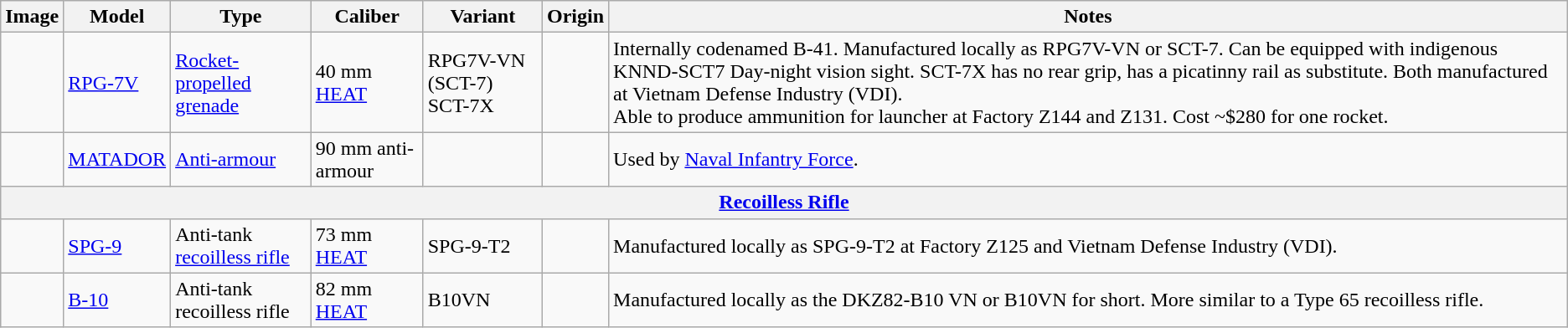<table class="wikitable">
<tr>
<th>Image</th>
<th>Model</th>
<th>Type</th>
<th>Caliber</th>
<th>Variant</th>
<th>Origin</th>
<th>Notes</th>
</tr>
<tr>
<td></td>
<td><a href='#'>RPG-7V</a></td>
<td><a href='#'>Rocket-propelled grenade</a></td>
<td>40 mm <a href='#'>HEAT</a></td>
<td>RPG7V-VN (SCT-7)<br>SCT-7X</td>
<td><br></td>
<td>Internally codenamed B-41. Manufactured locally as RPG7V-VN or SCT-7. Can be equipped with indigenous KNND-SCT7 Day-night vision sight. SCT-7X has no rear grip, has a picatinny rail as substitute. Both manufactured at Vietnam Defense Industry (VDI).<br>Able to produce ammunition for launcher at Factory Z144 and Z131. Cost ~$280 for one rocket.</td>
</tr>
<tr>
<td></td>
<td><a href='#'>MATADOR</a></td>
<td><a href='#'>Anti-armour</a></td>
<td>90 mm anti-armour</td>
<td></td>
<td></td>
<td>Used by <a href='#'>Naval Infantry Force</a>.</td>
</tr>
<tr>
<th colspan="7"><a href='#'>Recoilless Rifle</a></th>
</tr>
<tr>
<td></td>
<td><a href='#'>SPG-9</a></td>
<td>Anti-tank <a href='#'>recoilless rifle</a></td>
<td>73 mm <a href='#'>HEAT</a></td>
<td>SPG-9-T2</td>
<td><br></td>
<td>Manufactured locally as SPG-9-T2 at Factory Z125 and Vietnam Defense Industry (VDI).</td>
</tr>
<tr>
<td></td>
<td><a href='#'>B-10</a></td>
<td>Anti-tank recoilless rifle</td>
<td>82 mm <a href='#'>HEAT</a></td>
<td>B10VN</td>
<td><br></td>
<td>Manufactured locally as the DKZ82-B10 VN or B10VN for short. More similar to a Type 65 recoilless rifle.</td>
</tr>
</table>
